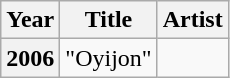<table class="wikitable plainrowheaders">
<tr>
<th scope="col">Year</th>
<th scope="col">Title</th>
<th scope="col">Artist</th>
</tr>
<tr>
<th scope="row">2006</th>
<td rowspan=1>"Oyijon"</td>
<td></td>
</tr>
</table>
